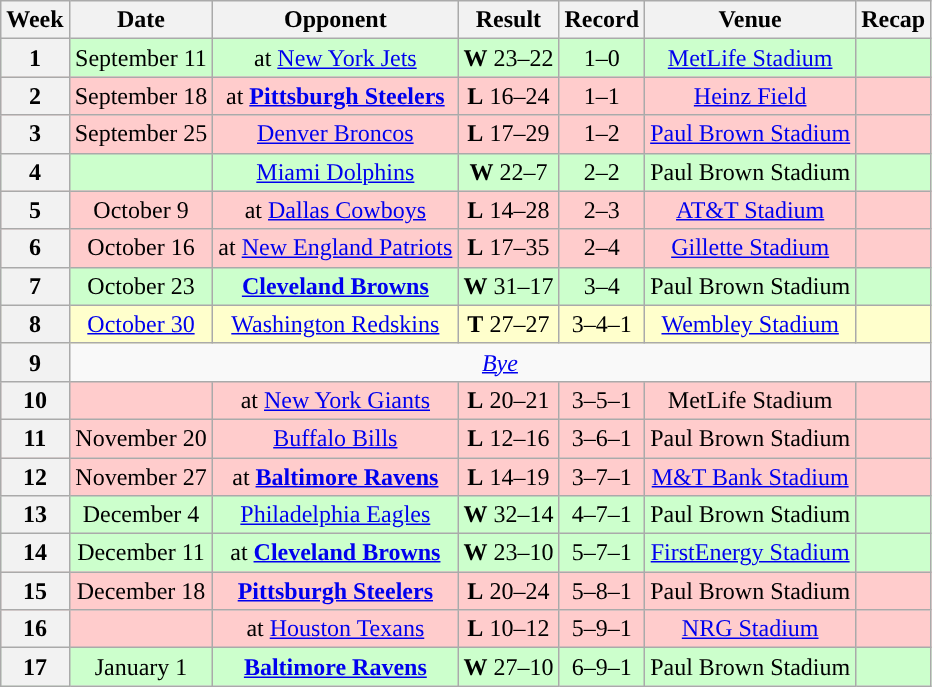<table class="wikitable" style="text-align:center">
<tr>
<th>Week</th>
<th>Date</th>
<th>Opponent</th>
<th>Result</th>
<th>Record</th>
<th>Venue</th>
<th>Recap</th>
</tr>
<tr style="background:#cfc">
<th>1</th>
<td>September 11</td>
<td>at <a href='#'>New York Jets</a></td>
<td><strong>W</strong> 23–22</td>
<td>1–0</td>
<td><a href='#'>MetLife Stadium</a></td>
<td></td>
</tr>
<tr style="background:#fcc">
<th>2</th>
<td>September 18</td>
<td>at <strong><a href='#'>Pittsburgh Steelers</a></strong></td>
<td><strong>L</strong> 16–24</td>
<td>1–1</td>
<td><a href='#'>Heinz Field</a></td>
<td></td>
</tr>
<tr style="background:#fcc">
<th>3</th>
<td>September 25</td>
<td><a href='#'>Denver Broncos</a></td>
<td><strong>L</strong> 17–29</td>
<td>1–2</td>
<td><a href='#'>Paul Brown Stadium</a></td>
<td></td>
</tr>
<tr style="background:#cfc">
<th>4</th>
<td></td>
<td><a href='#'>Miami Dolphins</a></td>
<td><strong>W</strong> 22–7</td>
<td>2–2</td>
<td>Paul Brown Stadium</td>
<td></td>
</tr>
<tr style="background:#fcc">
<th>5</th>
<td>October 9</td>
<td>at <a href='#'>Dallas Cowboys</a></td>
<td><strong>L</strong> 14–28</td>
<td>2–3</td>
<td><a href='#'>AT&T Stadium</a></td>
<td></td>
</tr>
<tr style="background:#fcc">
<th>6</th>
<td>October 16</td>
<td>at <a href='#'>New England Patriots</a></td>
<td><strong>L</strong> 17–35</td>
<td>2–4</td>
<td><a href='#'>Gillette Stadium</a></td>
<td></td>
</tr>
<tr style="background:#cfc">
<th>7</th>
<td>October 23</td>
<td><strong><a href='#'>Cleveland Browns</a></strong></td>
<td><strong>W</strong> 31–17</td>
<td>3–4</td>
<td>Paul Brown Stadium</td>
<td></td>
</tr>
<tr style="background:#ffc">
<th>8</th>
<td><a href='#'>October 30</a></td>
<td><a href='#'>Washington Redskins</a></td>
<td><strong>T</strong> 27–27 </td>
<td>3–4–1</td>
<td> <a href='#'>Wembley Stadium</a> </td>
<td></td>
</tr>
<tr>
<th>9</th>
<td colspan="6"><em><a href='#'>Bye</a></em></td>
</tr>
<tr style="background:#fcc">
<th>10</th>
<td></td>
<td>at <a href='#'>New York Giants</a></td>
<td><strong>L</strong> 20–21</td>
<td>3–5–1</td>
<td>MetLife Stadium</td>
<td></td>
</tr>
<tr style="background:#fcc">
<th>11</th>
<td>November 20</td>
<td><a href='#'>Buffalo Bills</a></td>
<td><strong>L</strong> 12–16</td>
<td>3–6–1</td>
<td>Paul Brown Stadium</td>
<td></td>
</tr>
<tr style="background:#fcc">
<th>12</th>
<td>November 27</td>
<td>at <strong><a href='#'>Baltimore Ravens</a></strong></td>
<td><strong>L</strong> 14–19</td>
<td>3–7–1</td>
<td><a href='#'>M&T Bank Stadium</a></td>
<td></td>
</tr>
<tr style="background:#cfc">
<th>13</th>
<td>December 4</td>
<td><a href='#'>Philadelphia Eagles</a></td>
<td><strong>W</strong> 32–14</td>
<td>4–7–1</td>
<td>Paul Brown Stadium</td>
<td></td>
</tr>
<tr style="background:#cfc">
<th>14</th>
<td>December 11</td>
<td>at <strong><a href='#'>Cleveland Browns</a></strong></td>
<td><strong>W</strong> 23–10</td>
<td>5–7–1</td>
<td><a href='#'>FirstEnergy Stadium</a></td>
<td></td>
</tr>
<tr style="background:#fcc">
<th>15</th>
<td>December 18</td>
<td><strong><a href='#'>Pittsburgh Steelers</a></strong></td>
<td><strong>L</strong> 20–24</td>
<td>5–8–1</td>
<td>Paul Brown Stadium</td>
<td></td>
</tr>
<tr style="background:#fcc">
<th>16</th>
<td></td>
<td>at <a href='#'>Houston Texans</a></td>
<td><strong>L</strong> 10–12</td>
<td>5–9–1</td>
<td><a href='#'>NRG Stadium</a></td>
<td></td>
</tr>
<tr style="background:#cfc">
<th>17</th>
<td>January 1</td>
<td><strong><a href='#'>Baltimore Ravens</a></strong></td>
<td><strong>W</strong> 27–10</td>
<td>6–9–1</td>
<td>Paul Brown Stadium</td>
<td></td>
</tr>
</table>
